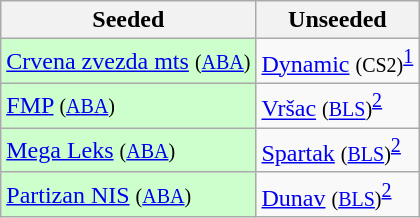<table class="wikitable">
<tr>
<th>Seeded</th>
<th>Unseeded</th>
</tr>
<tr>
<td bgcolor=#ccffcc><a href='#'>Crvena zvezda mts</a> <small>(<a href='#'>ABA</a>)</small></td>
<td><a href='#'>Dynamic</a> <small>(CS2)</small><sup><a href='#'>1</a></sup></td>
</tr>
<tr>
<td bgcolor=#ccffcc><a href='#'>FMP</a> <small>(<a href='#'>ABA</a>)</small></td>
<td><a href='#'>Vršac</a> <small>(<a href='#'>BLS</a>)</small><sup><a href='#'>2</a></sup></td>
</tr>
<tr>
<td bgcolor=#ccffcc><a href='#'>Mega Leks</a> <small>(<a href='#'>ABA</a>)</small></td>
<td><a href='#'>Spartak</a> <small>(<a href='#'>BLS</a>)</small><sup><a href='#'>2</a></sup></td>
</tr>
<tr>
<td bgcolor=#ccffcc><a href='#'>Partizan NIS</a> <small>(<a href='#'>ABA</a>)</small></td>
<td><a href='#'>Dunav</a> <small>(<a href='#'>BLS</a>)</small><sup><a href='#'>2</a></sup></td>
</tr>
</table>
